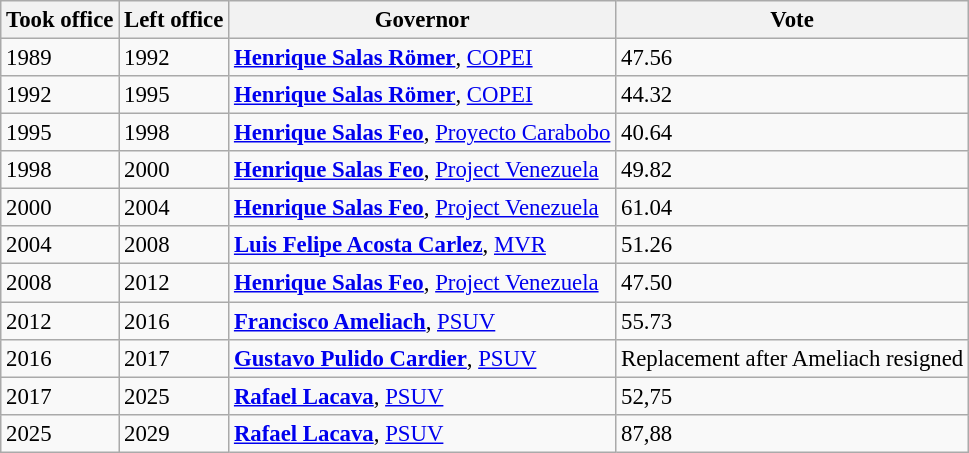<table class="wikitable" style="font-size: 95%;">
<tr>
<th>Took office</th>
<th>Left office</th>
<th>Governor</th>
<th>Vote</th>
</tr>
<tr>
<td>1989</td>
<td>1992</td>
<td><strong><a href='#'>Henrique Salas Römer</a></strong>, <a href='#'>COPEI</a></td>
<td>47.56</td>
</tr>
<tr>
<td>1992</td>
<td>1995</td>
<td><strong><a href='#'>Henrique Salas Römer</a></strong>, <a href='#'>COPEI</a></td>
<td>44.32</td>
</tr>
<tr>
<td>1995</td>
<td>1998</td>
<td><strong><a href='#'>Henrique Salas Feo</a></strong>, <a href='#'>Proyecto Carabobo</a></td>
<td>40.64</td>
</tr>
<tr>
<td>1998</td>
<td>2000</td>
<td><strong><a href='#'>Henrique Salas Feo</a></strong>, <a href='#'>Project Venezuela</a></td>
<td>49.82</td>
</tr>
<tr>
<td>2000</td>
<td>2004</td>
<td><strong><a href='#'>Henrique Salas Feo</a></strong>, <a href='#'>Project Venezuela</a></td>
<td>61.04</td>
</tr>
<tr>
<td>2004</td>
<td>2008</td>
<td><strong><a href='#'>Luis Felipe Acosta Carlez</a></strong>, <a href='#'>MVR</a></td>
<td>51.26</td>
</tr>
<tr>
<td>2008</td>
<td>2012</td>
<td><strong><a href='#'>Henrique Salas Feo</a></strong>, <a href='#'>Project Venezuela</a></td>
<td>47.50</td>
</tr>
<tr>
<td>2012</td>
<td>2016</td>
<td><strong><a href='#'>Francisco Ameliach</a></strong>, <a href='#'>PSUV</a></td>
<td>55.73</td>
</tr>
<tr>
<td>2016</td>
<td>2017</td>
<td><strong><a href='#'>Gustavo Pulido Cardier</a></strong>, <a href='#'>PSUV</a></td>
<td>Replacement after Ameliach resigned</td>
</tr>
<tr>
<td>2017</td>
<td>2025</td>
<td><strong><a href='#'>Rafael Lacava</a></strong>, <a href='#'>PSUV</a></td>
<td>52,75</td>
</tr>
<tr>
<td>2025</td>
<td>2029</td>
<td><strong><a href='#'>Rafael Lacava</a></strong>, <a href='#'>PSUV</a></td>
<td>87,88</td>
</tr>
</table>
